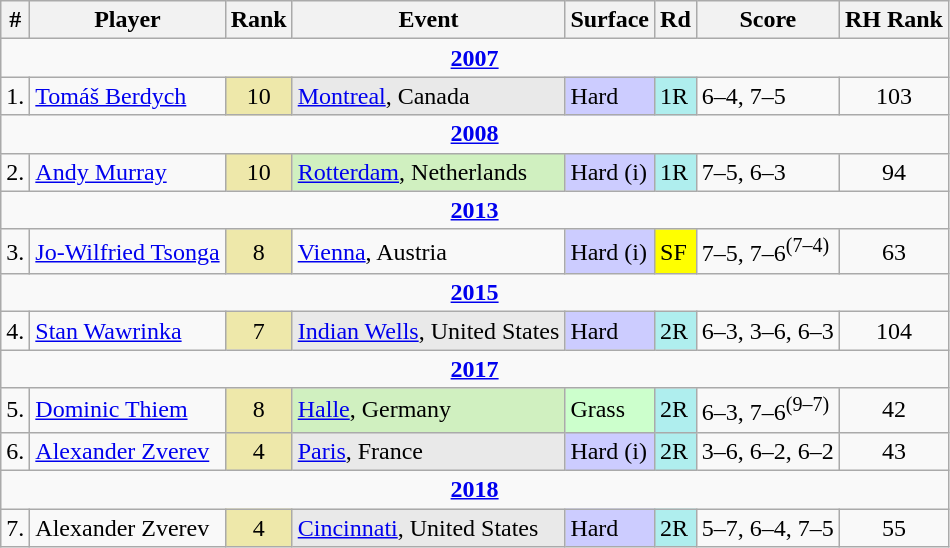<table class="wikitable sortable">
<tr>
<th>#</th>
<th>Player</th>
<th>Rank</th>
<th>Event</th>
<th>Surface</th>
<th>Rd</th>
<th class="unsortable">Score</th>
<th>RH Rank</th>
</tr>
<tr>
<td colspan=8 style=text-align:center><strong><a href='#'>2007</a></strong></td>
</tr>
<tr>
<td>1.</td>
<td> <a href='#'>Tomáš Berdych</a></td>
<td align=center bgcolor=eee8aa>10</td>
<td bgcolor=e9e9e9><a href='#'>Montreal</a>, Canada</td>
<td bgcolor=ccccff>Hard</td>
<td bgcolor=afeeee>1R</td>
<td>6–4, 7–5</td>
<td align=center>103</td>
</tr>
<tr>
<td colspan=8 style=text-align:center><strong><a href='#'>2008</a></strong></td>
</tr>
<tr>
<td>2.</td>
<td> <a href='#'>Andy Murray</a></td>
<td align=center bgcolor=eee8aa>10</td>
<td bgcolor=d0f0c0><a href='#'>Rotterdam</a>, Netherlands</td>
<td bgcolor=ccccff>Hard (i)</td>
<td bgcolor=afeeee>1R</td>
<td>7–5, 6–3</td>
<td align=center>94</td>
</tr>
<tr>
<td colspan=8 style=text-align:center><strong><a href='#'>2013</a></strong></td>
</tr>
<tr>
<td>3.</td>
<td> <a href='#'>Jo-Wilfried Tsonga</a></td>
<td align=center bgcolor=eee8aa>8</td>
<td><a href='#'>Vienna</a>, Austria</td>
<td bgcolor=ccccff>Hard (i)</td>
<td bgcolor=yellow>SF</td>
<td>7–5, 7–6<sup>(7–4)</sup></td>
<td align=center>63</td>
</tr>
<tr>
<td colspan=8 style=text-align:center><strong><a href='#'>2015</a></strong></td>
</tr>
<tr>
<td>4.</td>
<td> <a href='#'>Stan Wawrinka</a></td>
<td align=center bgcolor=eee8aa>7</td>
<td bgcolor=e9e9e9><a href='#'>Indian Wells</a>, United States</td>
<td bgcolor=ccccff>Hard</td>
<td bgcolor=afeeee>2R</td>
<td>6–3, 3–6, 6–3</td>
<td align=center>104</td>
</tr>
<tr>
<td colspan=8 style=text-align:center><strong><a href='#'>2017</a></strong></td>
</tr>
<tr>
<td>5.</td>
<td> <a href='#'>Dominic Thiem</a></td>
<td align=center bgcolor=eee8aa>8</td>
<td bgcolor=d0f0c0><a href='#'>Halle</a>, Germany</td>
<td bgcolor=ccffcc>Grass</td>
<td bgcolor=afeeee>2R</td>
<td>6–3, 7–6<sup>(9–7)</sup></td>
<td align=center>42</td>
</tr>
<tr>
<td>6.</td>
<td> <a href='#'>Alexander Zverev</a></td>
<td align=center bgcolor=eee8aa>4</td>
<td bgcolor=e9e9e9><a href='#'>Paris</a>, France</td>
<td bgcolor=ccccff>Hard (i)</td>
<td bgcolor=afeeee>2R</td>
<td>3–6, 6–2, 6–2</td>
<td align=center>43</td>
</tr>
<tr>
<td colspan=8 style=text-align:center><strong><a href='#'>2018</a></strong></td>
</tr>
<tr>
<td>7.</td>
<td> Alexander Zverev</td>
<td align=center bgcolor=eee8aa>4</td>
<td bgcolor=e9e9e9><a href='#'>Cincinnati</a>, United States</td>
<td bgcolor=ccccff>Hard</td>
<td bgcolor=afeeee>2R</td>
<td>5–7, 6–4, 7–5</td>
<td align=center>55</td>
</tr>
</table>
